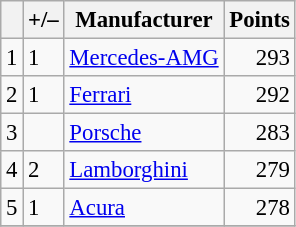<table class="wikitable" style="font-size: 95%;">
<tr>
<th scope="col"></th>
<th scope="col">+/–</th>
<th scope="col">Manufacturer</th>
<th scope="col">Points</th>
</tr>
<tr>
<td align=center>1</td>
<td align="left"> 1</td>
<td> <a href='#'>Mercedes-AMG</a></td>
<td align=right>293</td>
</tr>
<tr>
<td align=center>2</td>
<td align="left"> 1</td>
<td> <a href='#'>Ferrari</a></td>
<td align=right>292</td>
</tr>
<tr>
<td align=center>3</td>
<td align="left"></td>
<td> <a href='#'>Porsche</a></td>
<td align=right>283</td>
</tr>
<tr>
<td align=center>4</td>
<td align="left"> 2</td>
<td> <a href='#'>Lamborghini</a></td>
<td align=right>279</td>
</tr>
<tr>
<td align=center>5</td>
<td align="left"> 1</td>
<td> <a href='#'>Acura</a></td>
<td align=right>278</td>
</tr>
<tr>
</tr>
</table>
